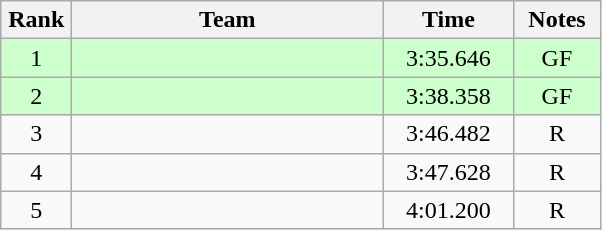<table class=wikitable style="text-align:center">
<tr>
<th width=40>Rank</th>
<th width=200>Team</th>
<th width=80>Time</th>
<th width=50>Notes</th>
</tr>
<tr style="background:#ccffcc;">
<td>1</td>
<td align=left></td>
<td>3:35.646</td>
<td>GF</td>
</tr>
<tr style="background:#ccffcc;">
<td>2</td>
<td align=left></td>
<td>3:38.358</td>
<td>GF</td>
</tr>
<tr>
<td>3</td>
<td align=left></td>
<td>3:46.482</td>
<td>R</td>
</tr>
<tr>
<td>4</td>
<td align=left></td>
<td>3:47.628</td>
<td>R</td>
</tr>
<tr>
<td>5</td>
<td align=left></td>
<td>4:01.200</td>
<td>R</td>
</tr>
</table>
